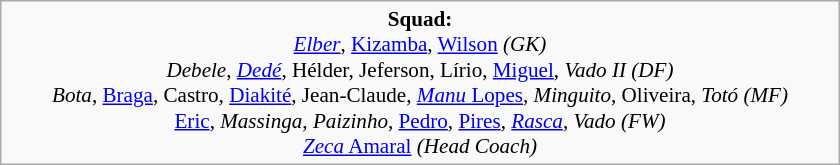<table class="wikitable" style="width:35em; margin:0.5em auto">
<tr>
<td style="font-size:88%" align="center"><strong>Squad:</strong><br><em><a href='#'>Elber</a></em>, <a href='#'>Kizamba</a>, <a href='#'>Wilson</a> <em>(GK)</em><br><em>Debele</em>, <em><a href='#'>Dedé</a></em>, Hélder, Jeferson, Lírio, <a href='#'>Miguel</a>, <em>Vado II</em> <em>(DF)</em><br><em>Bota</em>, <a href='#'>Braga</a>, Castro, <a href='#'>Diakité</a>, Jean-Claude, <a href='#'><em>Manu</em> Lopes</a>, <em>Minguito</em>, Oliveira, <em>Totó</em> <em>(MF)</em><br><a href='#'>Eric</a>, <em>Massinga</em>, <em>Paizinho</em>, <a href='#'>Pedro</a>, <a href='#'>Pires</a>, <em><a href='#'>Rasca</a></em>, <em>Vado</em> <em>(FW)</em><br><a href='#'><em>Zeca</em> Amaral</a> <em>(Head Coach)</em></td>
</tr>
</table>
